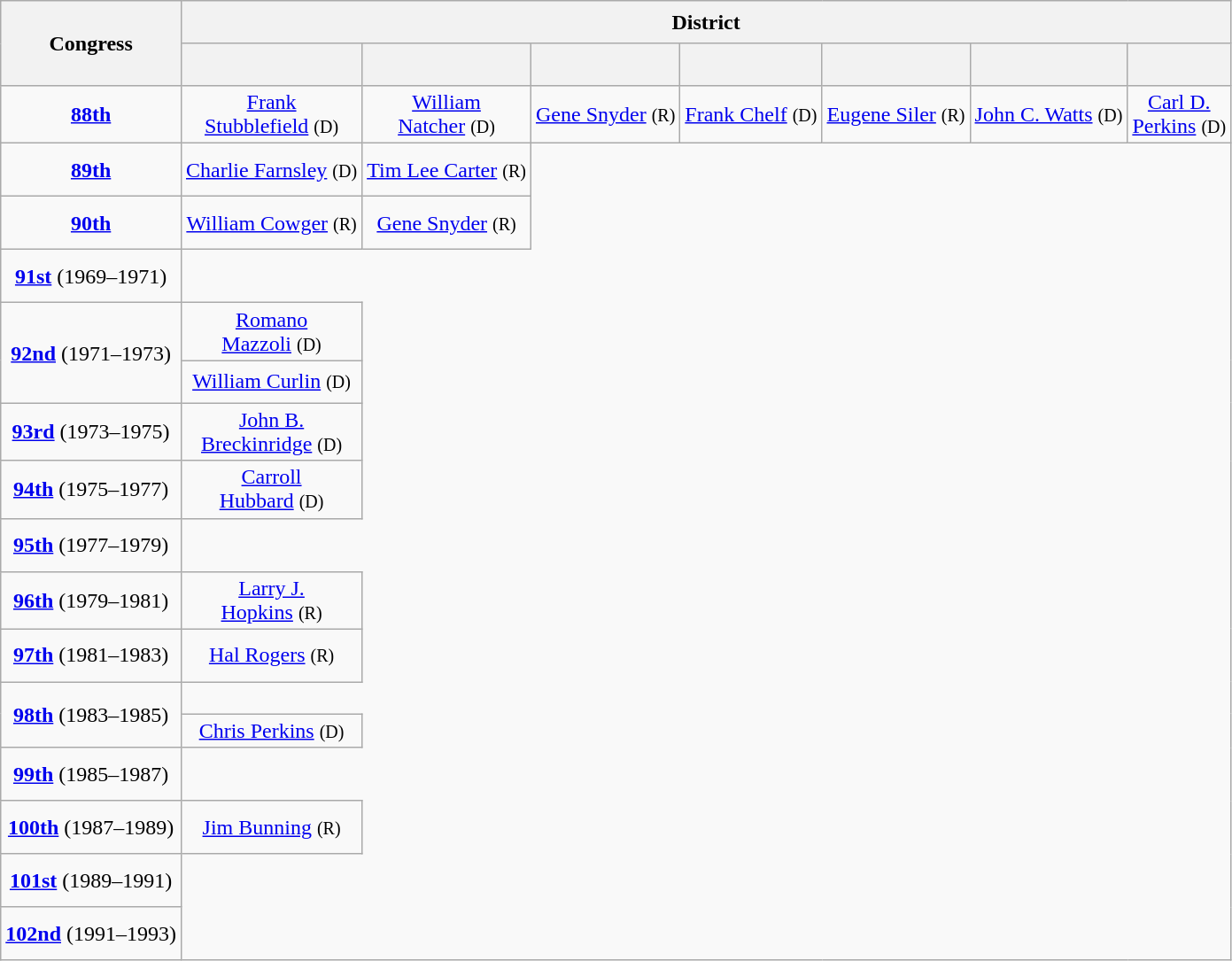<table class=wikitable style="text-align:center">
<tr style="height:2em">
<th rowspan=2>Congress</th>
<th colspan=7>District</th>
</tr>
<tr style="height:2em">
<th></th>
<th></th>
<th></th>
<th></th>
<th></th>
<th></th>
<th></th>
</tr>
<tr style="height:2.5em">
<td><strong><a href='#'>88th</a></strong> </td>
<td><a href='#'>Frank<br>Stubblefield</a> <small>(D)</small></td>
<td><a href='#'>William<br>Natcher</a> <small>(D)</small></td>
<td><a href='#'>Gene Snyder</a> <small>(R)</small></td>
<td><a href='#'>Frank Chelf</a> <small>(D)</small></td>
<td><a href='#'>Eugene Siler</a> <small>(R)</small></td>
<td><a href='#'>John C. Watts</a> <small>(D)</small></td>
<td><a href='#'>Carl D.<br>Perkins</a> <small>(D)</small></td>
</tr>
<tr style="height:2.5em">
<td><strong><a href='#'>89th</a></strong> </td>
<td><a href='#'>Charlie Farnsley</a> <small>(D)</small></td>
<td><a href='#'>Tim Lee Carter</a> <small>(R)</small></td>
</tr>
<tr style="height:2.5em">
<td><strong><a href='#'>90th</a></strong> </td>
<td><a href='#'>William Cowger</a> <small>(R)</small></td>
<td><a href='#'>Gene Snyder</a> <small>(R)</small></td>
</tr>
<tr style="height:2.5em">
<td><strong><a href='#'>91st</a></strong> (1969–1971)</td>
</tr>
<tr style="height:2em">
<td rowspan=2><strong><a href='#'>92nd</a></strong> (1971–1973)</td>
<td><a href='#'>Romano<br>Mazzoli</a> <small>(D)</small></td>
</tr>
<tr style="height:2em">
<td><a href='#'>William Curlin</a> <small>(D)</small></td>
</tr>
<tr style="height:2.5em">
<td><strong><a href='#'>93rd</a></strong> (1973–1975)</td>
<td><a href='#'>John B.<br>Breckinridge</a> <small>(D)</small></td>
</tr>
<tr style="height:2.5em">
<td><strong><a href='#'>94th</a></strong> (1975–1977)</td>
<td><a href='#'>Carroll<br>Hubbard</a> <small>(D)</small></td>
</tr>
<tr style="height:2.5em">
<td><strong><a href='#'>95th</a></strong> (1977–1979)</td>
</tr>
<tr style="height:2.5em">
<td><strong><a href='#'>96th</a></strong> (1979–1981)</td>
<td><a href='#'>Larry J.<br>Hopkins</a> <small>(R)</small></td>
</tr>
<tr style="height:2.5em">
<td><strong><a href='#'>97th</a></strong> (1981–1983)</td>
<td><a href='#'>Hal Rogers</a> <small>(R)</small></td>
</tr>
<tr style="height:1.5em">
<td rowspan=2><strong><a href='#'>98th</a></strong> (1983–1985)</td>
</tr>
<tr style="height:1.5em">
<td><a href='#'>Chris Perkins</a> <small>(D)</small></td>
</tr>
<tr style="height:2.5em">
<td><strong><a href='#'>99th</a></strong> (1985–1987)</td>
</tr>
<tr style="height:2.5em">
<td><strong><a href='#'>100th</a></strong> (1987–1989)</td>
<td><a href='#'>Jim Bunning</a> <small>(R)</small></td>
</tr>
<tr style="height:2.5em">
<td><strong><a href='#'>101st</a></strong> (1989–1991)</td>
</tr>
<tr style="height:2.5em">
<td><strong><a href='#'>102nd</a></strong> (1991–1993)</td>
</tr>
</table>
